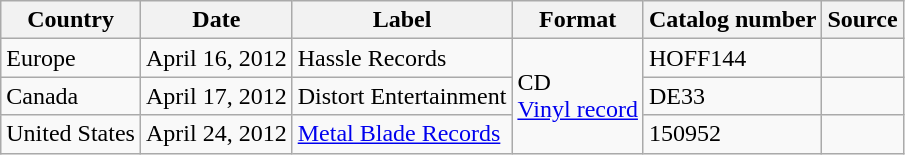<table class="wikitable">
<tr>
<th>Country</th>
<th>Date</th>
<th>Label</th>
<th>Format</th>
<th>Catalog number</th>
<th>Source</th>
</tr>
<tr>
<td>Europe</td>
<td>April 16, 2012</td>
<td>Hassle Records</td>
<td rowspan="3">CD<br><a href='#'>Vinyl record</a></td>
<td>HOFF144</td>
<td></td>
</tr>
<tr>
<td>Canada</td>
<td>April 17, 2012</td>
<td>Distort Entertainment</td>
<td>DE33</td>
<td></td>
</tr>
<tr>
<td>United States</td>
<td>April 24, 2012</td>
<td><a href='#'>Metal Blade Records</a></td>
<td>150952</td>
<td></td>
</tr>
</table>
